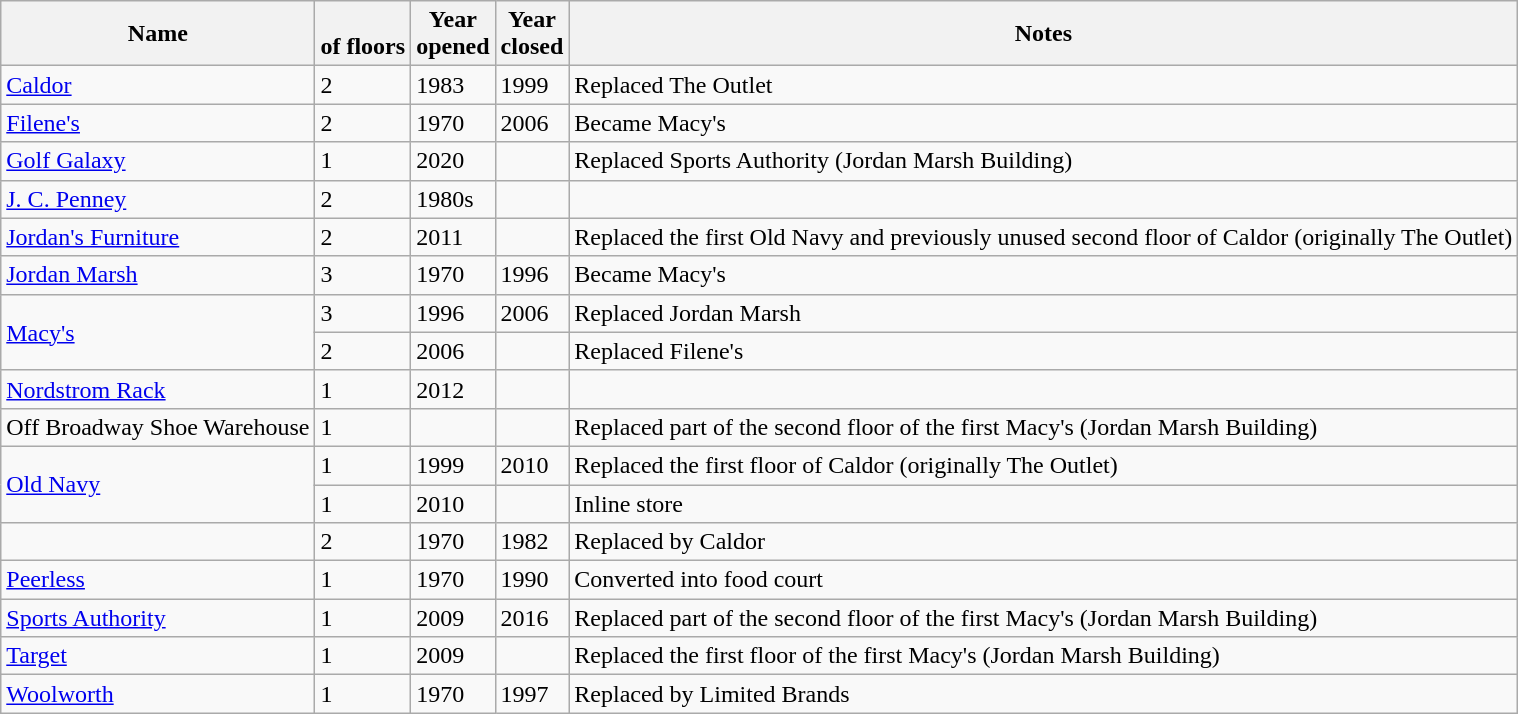<table class="wikitable sortable">
<tr>
<th>Name</th>
<th><br>of floors</th>
<th>Year<br>opened</th>
<th>Year<br>closed</th>
<th class="unsortable">Notes</th>
</tr>
<tr>
<td><a href='#'>Caldor</a></td>
<td>2</td>
<td>1983</td>
<td>1999</td>
<td>Replaced The Outlet</td>
</tr>
<tr>
<td><a href='#'>Filene's</a></td>
<td>2</td>
<td>1970</td>
<td>2006</td>
<td>Became Macy's</td>
</tr>
<tr>
<td><a href='#'>Golf Galaxy</a></td>
<td>1</td>
<td>2020</td>
<td></td>
<td>Replaced Sports Authority (Jordan Marsh Building)</td>
</tr>
<tr>
<td><a href='#'>J. C. Penney</a></td>
<td>2</td>
<td>1980s</td>
<td></td>
<td></td>
</tr>
<tr>
<td><a href='#'>Jordan's Furniture</a></td>
<td>2</td>
<td>2011</td>
<td></td>
<td>Replaced the first Old Navy and previously unused second floor of Caldor (originally The Outlet)</td>
</tr>
<tr>
<td><a href='#'>Jordan Marsh</a></td>
<td>3</td>
<td>1970</td>
<td>1996</td>
<td>Became Macy's</td>
</tr>
<tr>
<td rowspan="2"><a href='#'>Macy's</a></td>
<td>3</td>
<td>1996</td>
<td>2006</td>
<td>Replaced Jordan Marsh</td>
</tr>
<tr>
<td>2</td>
<td>2006</td>
<td></td>
<td>Replaced Filene's</td>
</tr>
<tr>
<td><a href='#'>Nordstrom Rack</a></td>
<td>1</td>
<td>2012</td>
<td></td>
<td></td>
</tr>
<tr>
<td>Off Broadway Shoe Warehouse</td>
<td>1</td>
<td></td>
<td></td>
<td>Replaced part of the second floor of the first Macy's (Jordan Marsh Building)</td>
</tr>
<tr>
<td rowspan="2"><a href='#'>Old Navy</a></td>
<td>1</td>
<td>1999</td>
<td>2010</td>
<td>Replaced the first floor of Caldor (originally The Outlet)</td>
</tr>
<tr>
<td>1</td>
<td>2010</td>
<td></td>
<td>Inline store</td>
</tr>
<tr>
<td></td>
<td>2</td>
<td>1970</td>
<td>1982</td>
<td>Replaced by Caldor</td>
</tr>
<tr>
<td><a href='#'>Peerless</a></td>
<td>1</td>
<td>1970</td>
<td>1990</td>
<td>Converted into food court</td>
</tr>
<tr>
<td><a href='#'>Sports Authority</a></td>
<td>1</td>
<td>2009</td>
<td>2016</td>
<td>Replaced part of the second floor of the first Macy's (Jordan Marsh Building)</td>
</tr>
<tr>
<td><a href='#'>Target</a></td>
<td>1</td>
<td>2009</td>
<td></td>
<td>Replaced the first floor of the first Macy's (Jordan Marsh Building)</td>
</tr>
<tr>
<td><a href='#'>Woolworth</a></td>
<td>1</td>
<td>1970</td>
<td>1997</td>
<td>Replaced by Limited Brands</td>
</tr>
</table>
